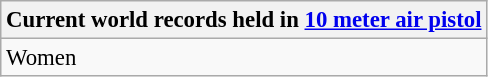<table class="wikitable" style="font-size: 95%">
<tr>
<th colspan=9>Current world records held in <a href='#'>10 meter air pistol</a></th>
</tr>
<tr>
<td>Women<br></td>
</tr>
</table>
